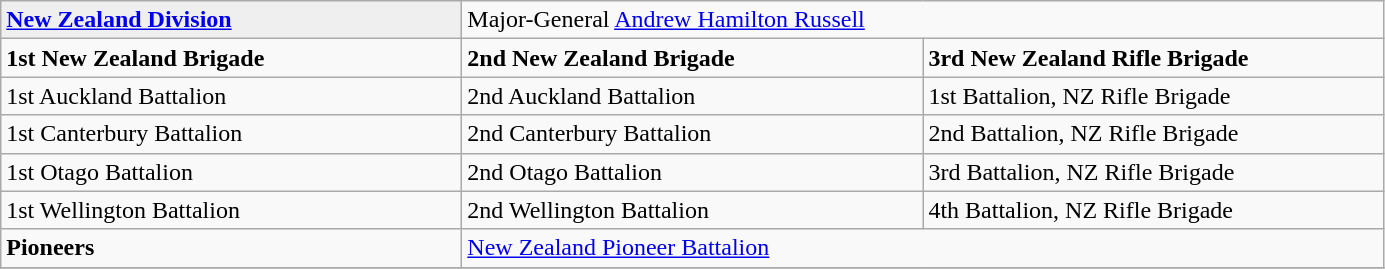<table class="wikitable">
<tr>
<td style="background:#efefef;"><strong><a href='#'>New Zealand Division</a>  </strong></td>
<td colspan="2">Major-General <a href='#'>Andrew Hamilton Russell</a></td>
</tr>
<tr>
<td width="300pt"><strong>1st New Zealand Brigade</strong></td>
<td width="300pt"><strong>2nd New Zealand Brigade</strong></td>
<td width="300pt"><strong>3rd New Zealand Rifle Brigade</strong></td>
</tr>
<tr>
<td>1st Auckland Battalion</td>
<td>2nd Auckland Battalion</td>
<td>1st Battalion, NZ Rifle Brigade</td>
</tr>
<tr>
<td>1st Canterbury Battalion</td>
<td>2nd Canterbury Battalion</td>
<td>2nd Battalion, NZ Rifle Brigade</td>
</tr>
<tr>
<td>1st Otago Battalion</td>
<td>2nd Otago Battalion</td>
<td>3rd Battalion, NZ Rifle Brigade</td>
</tr>
<tr>
<td>1st Wellington Battalion</td>
<td>2nd Wellington Battalion</td>
<td>4th Battalion, NZ Rifle Brigade</td>
</tr>
<tr>
<td><strong>Pioneers</strong></td>
<td colspan="2"><a href='#'>New Zealand Pioneer Battalion</a></td>
</tr>
<tr>
</tr>
</table>
